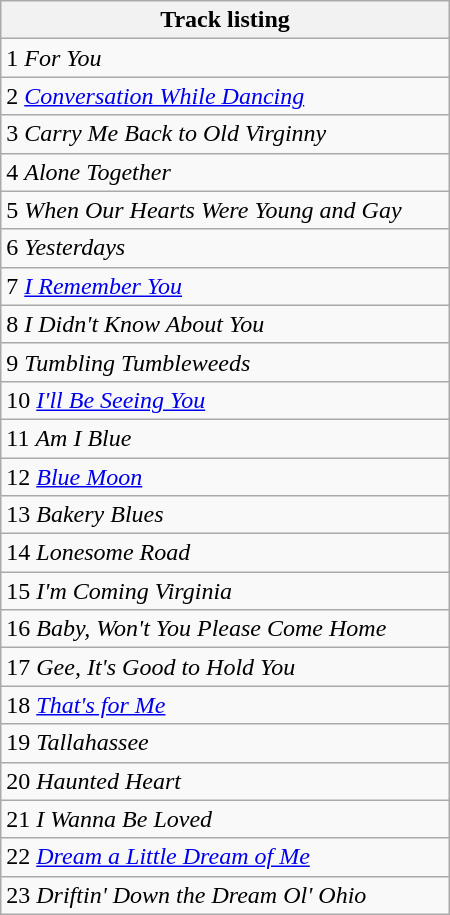<table class="wikitable collapsible collapsed" style="width:300px;">
<tr>
<th>Track listing</th>
</tr>
<tr>
<td>1 <em>For You</em></td>
</tr>
<tr>
<td>2 <em><a href='#'>Conversation While Dancing</a></em></td>
</tr>
<tr>
<td>3 <em>Carry Me Back to Old Virginny</em></td>
</tr>
<tr>
<td>4 <em>Alone Together</em></td>
</tr>
<tr>
<td>5 <em>When Our Hearts Were Young and Gay</em></td>
</tr>
<tr>
<td>6 <em>Yesterdays</em></td>
</tr>
<tr>
<td>7 <em><a href='#'>I Remember You</a></em></td>
</tr>
<tr>
<td>8 <em>I Didn't Know About You</em></td>
</tr>
<tr>
<td>9 <em>Tumbling Tumbleweeds</em></td>
</tr>
<tr>
<td>10 <em><a href='#'>I'll Be Seeing You</a></em></td>
</tr>
<tr>
<td>11 <em>Am I Blue</em></td>
</tr>
<tr>
<td>12 <em><a href='#'>Blue Moon</a></em></td>
</tr>
<tr>
<td>13 <em>Bakery Blues</em></td>
</tr>
<tr>
<td>14 <em>Lonesome Road</em></td>
</tr>
<tr>
<td>15 <em>I'm Coming Virginia</em></td>
</tr>
<tr>
<td>16 <em>Baby, Won't You Please Come Home</em></td>
</tr>
<tr>
<td>17 <em>Gee, It's Good to Hold You</em></td>
</tr>
<tr>
<td>18 <em><a href='#'>That's for Me</a></em></td>
</tr>
<tr>
<td>19 <em>Tallahassee</em></td>
</tr>
<tr>
<td>20 <em>Haunted Heart</em></td>
</tr>
<tr>
<td>21 <em>I Wanna Be Loved</em></td>
</tr>
<tr>
<td>22 <em><a href='#'>Dream a Little Dream of Me</a></em></td>
</tr>
<tr>
<td>23 <em>Driftin' Down the Dream Ol' Ohio</em></td>
</tr>
</table>
